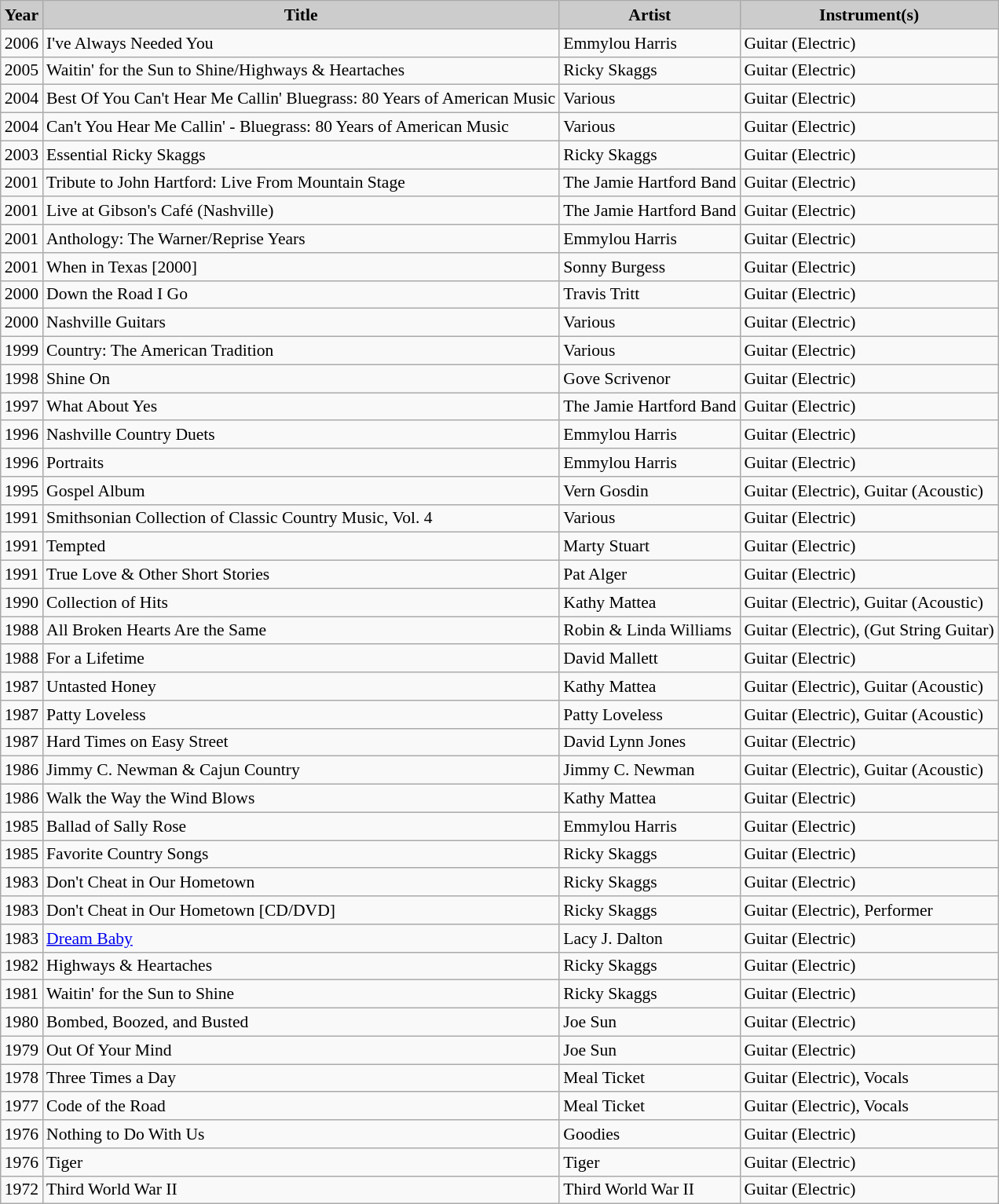<table class="wikitable" style="font-size:90%;">
<tr>
<th style="background: #CCCCCC;">Year</th>
<th style="background: #CCCCCC;">Title</th>
<th style="background: #CCCCCC;">Artist</th>
<th style="background: #CCCCCC;">Instrument(s)</th>
</tr>
<tr>
<td>2006</td>
<td>I've Always Needed You</td>
<td>Emmylou Harris</td>
<td>Guitar (Electric)</td>
</tr>
<tr>
<td>2005</td>
<td>Waitin' for the Sun to Shine/Highways & Heartaches</td>
<td>Ricky Skaggs</td>
<td>Guitar (Electric)</td>
</tr>
<tr>
<td>2004</td>
<td>Best Of You Can't Hear Me Callin' Bluegrass: 80 Years of American Music</td>
<td>Various</td>
<td>Guitar (Electric)</td>
</tr>
<tr>
<td>2004</td>
<td>Can't You Hear Me Callin' - Bluegrass: 80 Years of American Music</td>
<td>Various</td>
<td>Guitar (Electric)</td>
</tr>
<tr>
<td>2003</td>
<td>Essential Ricky Skaggs</td>
<td>Ricky Skaggs</td>
<td>Guitar (Electric)</td>
</tr>
<tr>
<td>2001</td>
<td>Tribute to John Hartford: Live From Mountain Stage</td>
<td>The Jamie Hartford Band</td>
<td>Guitar (Electric)</td>
</tr>
<tr>
<td>2001</td>
<td>Live at Gibson's Café (Nashville)</td>
<td>The Jamie Hartford Band</td>
<td>Guitar (Electric)</td>
</tr>
<tr>
<td>2001</td>
<td>Anthology: The Warner/Reprise Years</td>
<td>Emmylou Harris</td>
<td>Guitar (Electric)</td>
</tr>
<tr>
<td>2001</td>
<td>When in Texas [2000]</td>
<td>Sonny Burgess</td>
<td>Guitar (Electric)</td>
</tr>
<tr>
<td>2000</td>
<td>Down the Road I Go</td>
<td>Travis Tritt</td>
<td>Guitar (Electric)</td>
</tr>
<tr>
<td>2000</td>
<td>Nashville Guitars</td>
<td>Various</td>
<td>Guitar (Electric)</td>
</tr>
<tr>
<td>1999</td>
<td>Country: The American Tradition</td>
<td>Various</td>
<td>Guitar (Electric)</td>
</tr>
<tr>
<td>1998</td>
<td>Shine On</td>
<td>Gove Scrivenor</td>
<td>Guitar (Electric)</td>
</tr>
<tr>
<td>1997</td>
<td>What About Yes</td>
<td>The Jamie Hartford Band</td>
<td>Guitar (Electric)</td>
</tr>
<tr>
<td>1996</td>
<td>Nashville Country Duets</td>
<td>Emmylou Harris</td>
<td>Guitar (Electric)</td>
</tr>
<tr>
<td>1996</td>
<td>Portraits</td>
<td>Emmylou Harris</td>
<td>Guitar (Electric)</td>
</tr>
<tr>
<td>1995</td>
<td>Gospel Album</td>
<td>Vern Gosdin</td>
<td>Guitar (Electric), Guitar (Acoustic)</td>
</tr>
<tr>
<td>1991</td>
<td>Smithsonian Collection of Classic Country Music, Vol. 4</td>
<td>Various</td>
<td>Guitar (Electric)</td>
</tr>
<tr>
<td>1991</td>
<td>Tempted</td>
<td>Marty Stuart</td>
<td>Guitar (Electric)</td>
</tr>
<tr>
<td>1991</td>
<td>True Love & Other Short Stories</td>
<td>Pat Alger</td>
<td>Guitar (Electric)</td>
</tr>
<tr>
<td>1990</td>
<td>Collection of Hits</td>
<td>Kathy Mattea</td>
<td>Guitar (Electric), Guitar (Acoustic)</td>
</tr>
<tr>
<td>1988</td>
<td>All Broken Hearts Are the Same</td>
<td>Robin & Linda Williams</td>
<td>Guitar (Electric), (Gut String Guitar)</td>
</tr>
<tr>
<td>1988</td>
<td>For a Lifetime</td>
<td>David Mallett</td>
<td>Guitar (Electric)</td>
</tr>
<tr>
<td>1987</td>
<td>Untasted Honey</td>
<td>Kathy Mattea</td>
<td>Guitar (Electric), Guitar (Acoustic)</td>
</tr>
<tr>
<td>1987</td>
<td>Patty Loveless</td>
<td>Patty Loveless</td>
<td>Guitar (Electric), Guitar (Acoustic)</td>
</tr>
<tr>
<td>1987</td>
<td>Hard Times on Easy Street</td>
<td>David Lynn Jones</td>
<td>Guitar (Electric)</td>
</tr>
<tr>
<td>1986</td>
<td>Jimmy C. Newman & Cajun Country</td>
<td>Jimmy C. Newman</td>
<td>Guitar (Electric), Guitar (Acoustic)</td>
</tr>
<tr>
<td>1986</td>
<td>Walk the Way the Wind Blows</td>
<td>Kathy Mattea</td>
<td>Guitar (Electric)</td>
</tr>
<tr>
<td>1985</td>
<td>Ballad of Sally Rose</td>
<td>Emmylou Harris</td>
<td>Guitar (Electric)</td>
</tr>
<tr>
<td>1985</td>
<td>Favorite Country Songs</td>
<td>Ricky Skaggs</td>
<td>Guitar (Electric)</td>
</tr>
<tr>
<td>1983</td>
<td>Don't Cheat in Our Hometown</td>
<td>Ricky Skaggs</td>
<td>Guitar (Electric)</td>
</tr>
<tr>
<td>1983</td>
<td>Don't Cheat in Our Hometown [CD/DVD]</td>
<td>Ricky Skaggs</td>
<td>Guitar (Electric), Performer</td>
</tr>
<tr>
<td>1983</td>
<td><a href='#'>Dream Baby</a></td>
<td>Lacy J. Dalton</td>
<td>Guitar (Electric)</td>
</tr>
<tr>
<td>1982</td>
<td>Highways & Heartaches</td>
<td>Ricky Skaggs</td>
<td>Guitar (Electric)</td>
</tr>
<tr>
<td>1981</td>
<td>Waitin' for the Sun to Shine</td>
<td>Ricky Skaggs</td>
<td>Guitar (Electric)</td>
</tr>
<tr>
<td>1980</td>
<td>Bombed, Boozed, and Busted</td>
<td>Joe Sun</td>
<td>Guitar (Electric)</td>
</tr>
<tr>
<td>1979</td>
<td>Out Of Your Mind</td>
<td>Joe Sun</td>
<td>Guitar (Electric)</td>
</tr>
<tr>
<td>1978</td>
<td>Three Times a Day</td>
<td>Meal Ticket</td>
<td>Guitar (Electric), Vocals</td>
</tr>
<tr>
<td>1977</td>
<td>Code of the Road</td>
<td>Meal Ticket</td>
<td>Guitar (Electric), Vocals</td>
</tr>
<tr>
<td>1976</td>
<td>Nothing to Do With Us</td>
<td>Goodies</td>
<td>Guitar (Electric)</td>
</tr>
<tr>
<td>1976</td>
<td>Tiger</td>
<td>Tiger</td>
<td>Guitar (Electric)</td>
</tr>
<tr>
<td>1972</td>
<td>Third World War II</td>
<td>Third World War II</td>
<td>Guitar (Electric)</td>
</tr>
</table>
